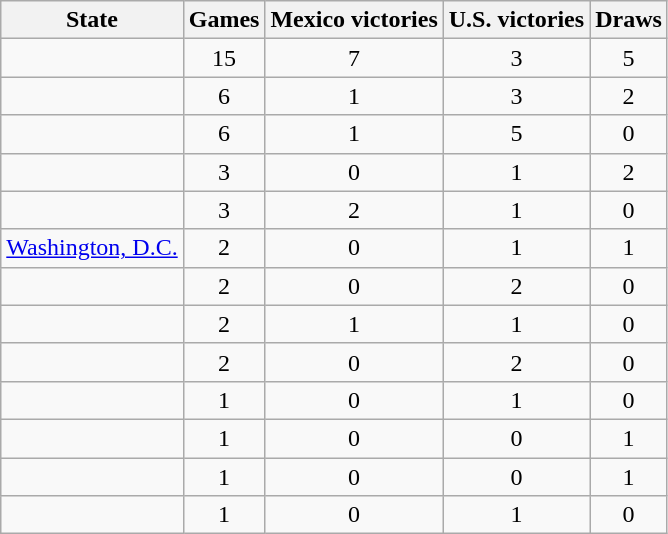<table class="wikitable sortable">
<tr>
<th>State</th>
<th>Games</th>
<th>Mexico victories</th>
<th>U.S. victories</th>
<th>Draws</th>
</tr>
<tr>
<td></td>
<td style="text-align:center;">15</td>
<td style="text-align:center;">7</td>
<td style="text-align:center;">3</td>
<td style="text-align:center;">5</td>
</tr>
<tr>
<td></td>
<td style="text-align:center;">6</td>
<td style="text-align:center;">1</td>
<td style="text-align:center;">3</td>
<td style="text-align:center;">2</td>
</tr>
<tr>
<td></td>
<td style="text-align:center;">6</td>
<td style="text-align:center;">1</td>
<td style="text-align:center;">5</td>
<td style="text-align:center;">0</td>
</tr>
<tr>
<td></td>
<td style="text-align:center;">3</td>
<td style="text-align:center;">0</td>
<td style="text-align:center;">1</td>
<td style="text-align:center;">2</td>
</tr>
<tr>
<td></td>
<td style="text-align:center;">3</td>
<td style="text-align:center;">2</td>
<td style="text-align:center;">1</td>
<td style="text-align:center;">0</td>
</tr>
<tr>
<td> <a href='#'>Washington, D.C.</a></td>
<td style="text-align:center;">2</td>
<td style="text-align:center;">0</td>
<td style="text-align:center;">1</td>
<td style="text-align:center;">1</td>
</tr>
<tr>
<td></td>
<td style="text-align:center;">2</td>
<td style="text-align:center;">0</td>
<td style="text-align:center;">2</td>
<td style="text-align:center;">0</td>
</tr>
<tr>
<td></td>
<td style="text-align:center;">2</td>
<td style="text-align:center;">1</td>
<td style="text-align:center;">1</td>
<td style="text-align:center;">0</td>
</tr>
<tr>
<td></td>
<td style="text-align:center;">2</td>
<td style="text-align:center;">0</td>
<td style="text-align:center;">2</td>
<td style="text-align:center;">0</td>
</tr>
<tr>
<td></td>
<td style="text-align:center;">1</td>
<td style="text-align:center;">0</td>
<td style="text-align:center;">1</td>
<td style="text-align:center;">0</td>
</tr>
<tr>
<td></td>
<td style="text-align:center;">1</td>
<td style="text-align:center;">0</td>
<td style="text-align:center;">0</td>
<td style="text-align:center;">1</td>
</tr>
<tr>
<td></td>
<td style="text-align:center;">1</td>
<td style="text-align:center;">0</td>
<td style="text-align:center;">0</td>
<td style="text-align:center;">1</td>
</tr>
<tr>
<td></td>
<td style="text-align:center;">1</td>
<td style="text-align:center;">0</td>
<td style="text-align:center;">1</td>
<td style="text-align:center;">0</td>
</tr>
</table>
